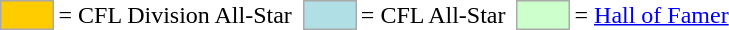<table>
<tr>
<td style="background-color:#FFCC00; border:1px solid #aaaaaa; width:2em;"></td>
<td>= CFL Division All-Star</td>
<td></td>
<td style="background-color:#B0E0E6; border:1px solid #aaaaaa; width:2em;"></td>
<td>= CFL All-Star</td>
<td></td>
<td style="background-color:#CCFFCC; border:1px solid #aaaaaa; width:2em;"></td>
<td>= <a href='#'>Hall of Famer</a></td>
</tr>
</table>
